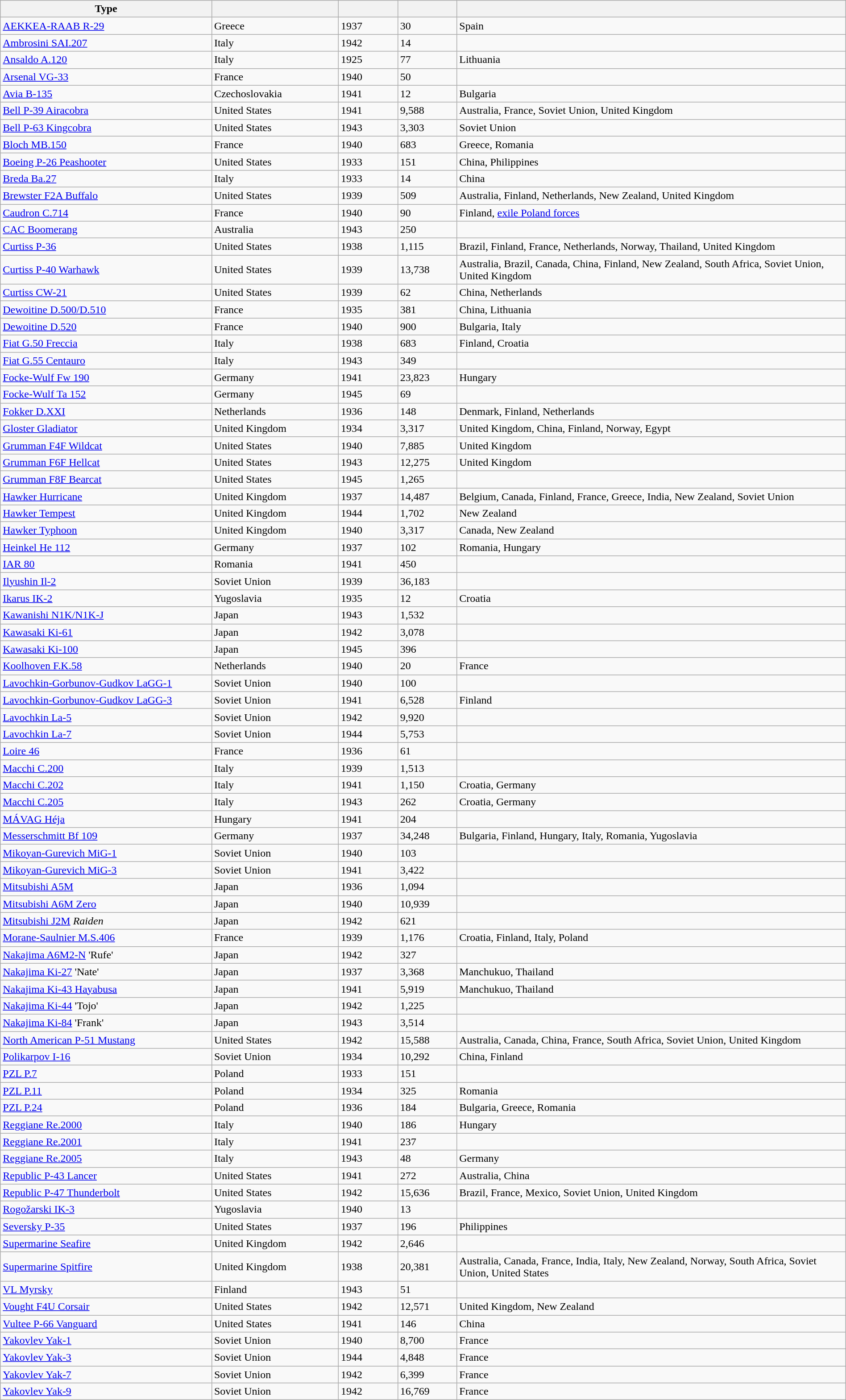<table class="wikitable sortable" border=1 style=width:100%>
<tr>
<th style=width:25%>Type</th>
<th style=width:15%></th>
<th style=width:7%></th>
<th style=width:7%></th>
<th></th>
</tr>
<tr>
<td><a href='#'>AEKKEA-RAAB R-29</a></td>
<td>Greece</td>
<td>1937</td>
<td>30</td>
<td>Spain</td>
</tr>
<tr>
<td><a href='#'>Ambrosini SAI.207</a></td>
<td>Italy</td>
<td>1942</td>
<td>14</td>
<td></td>
</tr>
<tr>
<td><a href='#'>Ansaldo A.120</a></td>
<td>Italy</td>
<td>1925</td>
<td>77</td>
<td>Lithuania</td>
</tr>
<tr>
<td><a href='#'>Arsenal VG-33</a></td>
<td>France</td>
<td>1940</td>
<td>50</td>
<td></td>
</tr>
<tr>
<td><a href='#'>Avia B-135</a></td>
<td>Czechoslovakia</td>
<td>1941</td>
<td>12</td>
<td>Bulgaria</td>
</tr>
<tr>
<td><a href='#'>Bell P-39 Airacobra</a></td>
<td>United States</td>
<td>1941</td>
<td>9,588</td>
<td>Australia, France, Soviet Union, United Kingdom</td>
</tr>
<tr>
<td><a href='#'>Bell P-63 Kingcobra</a></td>
<td>United States</td>
<td>1943</td>
<td>3,303</td>
<td>Soviet Union</td>
</tr>
<tr>
<td><a href='#'>Bloch MB.150</a></td>
<td>France</td>
<td>1940</td>
<td>683</td>
<td>Greece, Romania</td>
</tr>
<tr>
<td><a href='#'>Boeing P-26 Peashooter</a></td>
<td>United States</td>
<td>1933</td>
<td>151</td>
<td>China, Philippines</td>
</tr>
<tr>
<td><a href='#'>Breda Ba.27</a></td>
<td>Italy</td>
<td>1933</td>
<td>14</td>
<td>China</td>
</tr>
<tr>
<td><a href='#'>Brewster F2A Buffalo</a></td>
<td>United States</td>
<td>1939</td>
<td>509</td>
<td>Australia, Finland, Netherlands, New Zealand, United Kingdom</td>
</tr>
<tr>
<td><a href='#'>Caudron C.714</a></td>
<td>France</td>
<td>1940</td>
<td>90</td>
<td>Finland, <a href='#'>exile Poland forces</a></td>
</tr>
<tr>
<td><a href='#'>CAC Boomerang</a></td>
<td>Australia</td>
<td>1943</td>
<td>250</td>
<td></td>
</tr>
<tr>
<td><a href='#'>Curtiss P-36</a></td>
<td>United States</td>
<td>1938</td>
<td>1,115</td>
<td>Brazil, Finland, France, Netherlands, Norway, Thailand, United Kingdom</td>
</tr>
<tr>
<td><a href='#'>Curtiss P-40 Warhawk</a></td>
<td>United States</td>
<td>1939</td>
<td>13,738</td>
<td>Australia, Brazil, Canada, China, Finland, New Zealand, South Africa, Soviet Union, United Kingdom</td>
</tr>
<tr>
<td><a href='#'>Curtiss CW-21</a></td>
<td>United States</td>
<td>1939</td>
<td>62</td>
<td>China, Netherlands</td>
</tr>
<tr>
<td><a href='#'>Dewoitine D.500/D.510</a></td>
<td>France</td>
<td>1935</td>
<td>381</td>
<td>China, Lithuania</td>
</tr>
<tr>
<td><a href='#'>Dewoitine D.520</a></td>
<td>France</td>
<td>1940</td>
<td>900</td>
<td>Bulgaria, Italy</td>
</tr>
<tr>
<td><a href='#'>Fiat G.50 Freccia</a></td>
<td>Italy</td>
<td>1938</td>
<td>683</td>
<td>Finland, Croatia</td>
</tr>
<tr>
<td><a href='#'>Fiat G.55 Centauro</a></td>
<td>Italy</td>
<td>1943</td>
<td>349</td>
<td></td>
</tr>
<tr>
<td><a href='#'>Focke-Wulf Fw 190</a></td>
<td>Germany</td>
<td>1941</td>
<td>23,823</td>
<td>Hungary</td>
</tr>
<tr>
<td><a href='#'>Focke-Wulf Ta 152</a></td>
<td>Germany</td>
<td>1945</td>
<td>69</td>
<td></td>
</tr>
<tr>
<td><a href='#'>Fokker D.XXI</a></td>
<td>Netherlands</td>
<td>1936</td>
<td>148</td>
<td>Denmark, Finland, Netherlands</td>
</tr>
<tr>
<td><a href='#'>Gloster Gladiator</a></td>
<td>United Kingdom</td>
<td>1934</td>
<td>3,317</td>
<td>United Kingdom, China, Finland, Norway, Egypt</td>
</tr>
<tr>
<td><a href='#'>Grumman F4F Wildcat</a></td>
<td>United States</td>
<td>1940</td>
<td>7,885</td>
<td>United Kingdom</td>
</tr>
<tr>
<td><a href='#'>Grumman F6F Hellcat</a></td>
<td>United States</td>
<td>1943</td>
<td>12,275</td>
<td>United Kingdom</td>
</tr>
<tr>
<td><a href='#'>Grumman F8F Bearcat</a></td>
<td>United States</td>
<td>1945</td>
<td>1,265</td>
<td></td>
</tr>
<tr>
<td><a href='#'>Hawker Hurricane</a></td>
<td>United Kingdom</td>
<td>1937</td>
<td>14,487</td>
<td>Belgium, Canada, Finland, France, Greece, India, New Zealand, Soviet Union</td>
</tr>
<tr>
<td><a href='#'>Hawker Tempest</a></td>
<td>United Kingdom</td>
<td>1944</td>
<td>1,702</td>
<td>New Zealand</td>
</tr>
<tr>
<td><a href='#'>Hawker Typhoon</a></td>
<td>United Kingdom</td>
<td>1940</td>
<td>3,317</td>
<td>Canada, New Zealand</td>
</tr>
<tr>
<td><a href='#'>Heinkel He 112</a></td>
<td>Germany</td>
<td>1937</td>
<td>102</td>
<td>Romania, Hungary</td>
</tr>
<tr>
<td><a href='#'>IAR 80</a></td>
<td>Romania</td>
<td>1941</td>
<td>450</td>
<td></td>
</tr>
<tr>
<td><a href='#'>Ilyushin Il-2</a></td>
<td>Soviet Union</td>
<td>1939</td>
<td>36,183</td>
<td></td>
</tr>
<tr>
<td><a href='#'>Ikarus IK-2</a></td>
<td>Yugoslavia</td>
<td>1935</td>
<td>12</td>
<td>Croatia</td>
</tr>
<tr>
<td><a href='#'>Kawanishi N1K/N1K-J</a></td>
<td>Japan</td>
<td>1943</td>
<td>1,532</td>
<td></td>
</tr>
<tr>
<td><a href='#'>Kawasaki Ki-61</a></td>
<td>Japan</td>
<td>1942</td>
<td>3,078</td>
<td></td>
</tr>
<tr>
<td><a href='#'>Kawasaki Ki-100</a></td>
<td>Japan</td>
<td>1945</td>
<td>396</td>
<td></td>
</tr>
<tr>
<td><a href='#'>Koolhoven F.K.58</a></td>
<td>Netherlands</td>
<td>1940</td>
<td>20</td>
<td>France</td>
</tr>
<tr>
<td><a href='#'>Lavochkin-Gorbunov-Gudkov LaGG-1</a></td>
<td>Soviet Union</td>
<td>1940</td>
<td>100</td>
<td></td>
</tr>
<tr>
<td><a href='#'>Lavochkin-Gorbunov-Gudkov LaGG-3</a></td>
<td>Soviet Union</td>
<td>1941</td>
<td>6,528</td>
<td>Finland</td>
</tr>
<tr>
<td><a href='#'>Lavochkin La-5</a></td>
<td>Soviet Union</td>
<td>1942</td>
<td>9,920</td>
<td></td>
</tr>
<tr>
<td><a href='#'>Lavochkin La-7</a></td>
<td>Soviet Union</td>
<td>1944</td>
<td>5,753</td>
<td></td>
</tr>
<tr>
<td><a href='#'>Loire 46</a></td>
<td>France</td>
<td>1936</td>
<td>61</td>
<td></td>
</tr>
<tr>
<td><a href='#'>Macchi C.200</a></td>
<td>Italy</td>
<td>1939</td>
<td>1,513</td>
<td></td>
</tr>
<tr>
<td><a href='#'>Macchi C.202</a></td>
<td>Italy</td>
<td>1941</td>
<td>1,150</td>
<td>Croatia, Germany</td>
</tr>
<tr>
<td><a href='#'>Macchi C.205</a></td>
<td>Italy</td>
<td>1943</td>
<td>262</td>
<td>Croatia, Germany</td>
</tr>
<tr>
<td><a href='#'>MÁVAG Héja</a></td>
<td>Hungary</td>
<td>1941</td>
<td>204</td>
<td></td>
</tr>
<tr>
<td><a href='#'>Messerschmitt Bf 109</a></td>
<td>Germany</td>
<td>1937</td>
<td>34,248</td>
<td>Bulgaria, Finland, Hungary, Italy, Romania, Yugoslavia</td>
</tr>
<tr>
<td><a href='#'>Mikoyan-Gurevich MiG-1</a></td>
<td>Soviet Union</td>
<td>1940</td>
<td>103</td>
<td></td>
</tr>
<tr>
<td><a href='#'>Mikoyan-Gurevich MiG-3</a></td>
<td>Soviet Union</td>
<td>1941</td>
<td>3,422</td>
<td></td>
</tr>
<tr>
<td><a href='#'>Mitsubishi A5M</a></td>
<td>Japan</td>
<td>1936</td>
<td>1,094</td>
<td></td>
</tr>
<tr>
<td><a href='#'>Mitsubishi A6M Zero</a></td>
<td>Japan</td>
<td>1940</td>
<td>10,939</td>
<td></td>
</tr>
<tr>
<td><a href='#'>Mitsubishi J2M</a> <em>Raiden</em></td>
<td>Japan</td>
<td>1942</td>
<td>621</td>
<td></td>
</tr>
<tr>
<td><a href='#'>Morane-Saulnier M.S.406</a></td>
<td>France</td>
<td>1939</td>
<td>1,176</td>
<td>Croatia, Finland, Italy, Poland</td>
</tr>
<tr>
<td><a href='#'>Nakajima A6M2-N</a> 'Rufe'</td>
<td>Japan</td>
<td>1942</td>
<td>327</td>
<td></td>
</tr>
<tr>
<td><a href='#'>Nakajima Ki-27</a> 'Nate'</td>
<td>Japan</td>
<td>1937</td>
<td>3,368</td>
<td>Manchukuo, Thailand</td>
</tr>
<tr>
<td><a href='#'>Nakajima Ki-43 Hayabusa</a></td>
<td>Japan</td>
<td>1941</td>
<td>5,919</td>
<td>Manchukuo, Thailand</td>
</tr>
<tr>
<td><a href='#'>Nakajima Ki-44</a> 'Tojo'</td>
<td>Japan</td>
<td>1942</td>
<td>1,225</td>
<td></td>
</tr>
<tr>
<td><a href='#'>Nakajima Ki-84</a> 'Frank'</td>
<td>Japan</td>
<td>1943</td>
<td>3,514</td>
<td></td>
</tr>
<tr>
<td><a href='#'>North American P-51 Mustang</a></td>
<td>United States</td>
<td>1942</td>
<td>15,588</td>
<td>Australia, Canada, China, France, South Africa, Soviet Union, United Kingdom</td>
</tr>
<tr>
<td><a href='#'>Polikarpov I-16</a></td>
<td>Soviet Union</td>
<td>1934</td>
<td>10,292</td>
<td>China, Finland</td>
</tr>
<tr>
<td><a href='#'>PZL P.7</a></td>
<td>Poland</td>
<td>1933</td>
<td>151</td>
<td></td>
</tr>
<tr>
<td><a href='#'>PZL P.11</a></td>
<td>Poland</td>
<td>1934</td>
<td>325</td>
<td>Romania</td>
</tr>
<tr>
<td><a href='#'>PZL P.24</a></td>
<td>Poland</td>
<td>1936</td>
<td>184</td>
<td>Bulgaria, Greece, Romania</td>
</tr>
<tr>
<td><a href='#'>Reggiane Re.2000</a></td>
<td>Italy</td>
<td>1940</td>
<td>186</td>
<td>Hungary</td>
</tr>
<tr>
<td><a href='#'>Reggiane Re.2001</a></td>
<td>Italy</td>
<td>1941</td>
<td>237</td>
<td></td>
</tr>
<tr>
<td><a href='#'>Reggiane Re.2005</a></td>
<td>Italy</td>
<td>1943</td>
<td>48</td>
<td>Germany</td>
</tr>
<tr>
<td><a href='#'>Republic P-43 Lancer</a></td>
<td>United States</td>
<td>1941</td>
<td>272</td>
<td>Australia, China</td>
</tr>
<tr>
<td><a href='#'>Republic P-47 Thunderbolt</a></td>
<td>United States</td>
<td>1942</td>
<td>15,636</td>
<td>Brazil, France, Mexico, Soviet Union, United Kingdom</td>
</tr>
<tr>
<td><a href='#'>Rogožarski IK-3</a></td>
<td>Yugoslavia</td>
<td>1940</td>
<td>13</td>
<td></td>
</tr>
<tr>
<td><a href='#'>Seversky P-35</a></td>
<td>United States</td>
<td>1937</td>
<td>196</td>
<td>Philippines</td>
</tr>
<tr>
<td><a href='#'>Supermarine Seafire</a></td>
<td>United Kingdom</td>
<td>1942</td>
<td>2,646</td>
<td></td>
</tr>
<tr>
<td><a href='#'>Supermarine Spitfire</a></td>
<td>United Kingdom</td>
<td>1938</td>
<td>20,381</td>
<td>Australia, Canada, France, India, Italy, New Zealand, Norway, South Africa, Soviet Union, United States </td>
</tr>
<tr>
<td><a href='#'>VL Myrsky</a></td>
<td>Finland</td>
<td>1943</td>
<td>51</td>
<td></td>
</tr>
<tr>
<td><a href='#'>Vought F4U Corsair</a></td>
<td>United States</td>
<td>1942</td>
<td>12,571</td>
<td>United Kingdom, New Zealand</td>
</tr>
<tr>
<td><a href='#'>Vultee P-66 Vanguard</a></td>
<td>United States</td>
<td>1941</td>
<td>146</td>
<td>China</td>
</tr>
<tr>
<td><a href='#'>Yakovlev Yak-1</a></td>
<td>Soviet Union</td>
<td>1940</td>
<td>8,700</td>
<td>France</td>
</tr>
<tr>
<td><a href='#'>Yakovlev Yak-3</a></td>
<td>Soviet Union</td>
<td>1944</td>
<td>4,848</td>
<td>France</td>
</tr>
<tr>
<td><a href='#'>Yakovlev Yak-7</a></td>
<td>Soviet Union</td>
<td>1942</td>
<td>6,399</td>
<td>France</td>
</tr>
<tr>
<td><a href='#'>Yakovlev Yak-9</a></td>
<td>Soviet Union</td>
<td>1942</td>
<td>16,769</td>
<td>France</td>
</tr>
</table>
